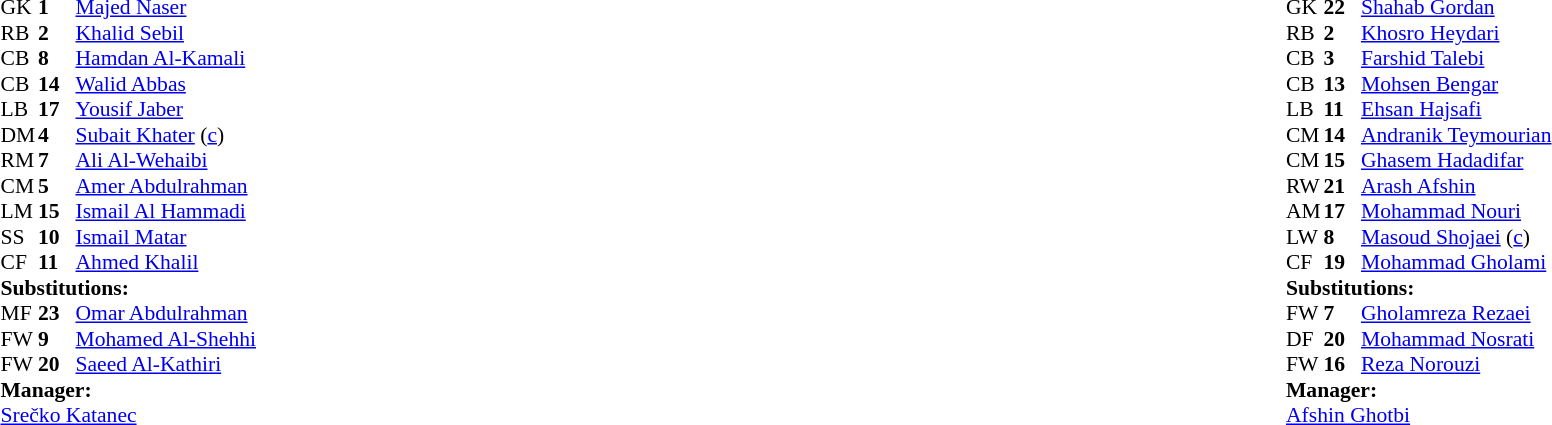<table width="100%">
<tr>
<td valign="top" width="50%"><br><table style="font-size: 90%" cellspacing="0" cellpadding="0">
<tr>
<th width="25"></th>
<th width="25"></th>
</tr>
<tr>
<td>GK</td>
<td><strong>1</strong></td>
<td><a href='#'>Majed Naser</a></td>
<td></td>
</tr>
<tr>
<td>RB</td>
<td><strong>2</strong></td>
<td><a href='#'>Khalid Sebil</a></td>
<td></td>
</tr>
<tr>
<td>CB</td>
<td><strong>8</strong></td>
<td><a href='#'>Hamdan Al-Kamali</a></td>
<td></td>
</tr>
<tr>
<td>CB</td>
<td><strong>14</strong></td>
<td><a href='#'>Walid Abbas</a></td>
</tr>
<tr>
<td>LB</td>
<td><strong>17</strong></td>
<td><a href='#'>Yousif Jaber</a></td>
</tr>
<tr>
<td>DM</td>
<td><strong>4</strong></td>
<td><a href='#'>Subait Khater</a> (<a href='#'>c</a>)</td>
</tr>
<tr>
<td>RM</td>
<td><strong>7</strong></td>
<td><a href='#'>Ali Al-Wehaibi</a></td>
<td></td>
<td></td>
</tr>
<tr>
<td>CM</td>
<td><strong>5</strong></td>
<td><a href='#'>Amer Abdulrahman</a></td>
<td></td>
<td></td>
</tr>
<tr>
<td>LM</td>
<td><strong>15</strong></td>
<td><a href='#'>Ismail Al Hammadi</a></td>
</tr>
<tr>
<td>SS</td>
<td><strong>10</strong></td>
<td><a href='#'>Ismail Matar</a></td>
</tr>
<tr>
<td>CF</td>
<td><strong>11</strong></td>
<td><a href='#'>Ahmed Khalil</a></td>
<td></td>
<td></td>
</tr>
<tr>
<td colspan=3><strong>Substitutions:</strong></td>
</tr>
<tr>
<td>MF</td>
<td><strong>23</strong></td>
<td><a href='#'>Omar Abdulrahman</a></td>
<td></td>
<td></td>
</tr>
<tr>
<td>FW</td>
<td><strong>9</strong></td>
<td><a href='#'>Mohamed Al-Shehhi</a></td>
<td></td>
<td></td>
</tr>
<tr>
<td>FW</td>
<td><strong>20</strong></td>
<td><a href='#'>Saeed Al-Kathiri</a></td>
<td></td>
<td></td>
</tr>
<tr>
<td colspan=3><strong>Manager:</strong></td>
</tr>
<tr>
<td colspan=3> <a href='#'>Srečko Katanec</a></td>
</tr>
</table>
</td>
<td valign="top"></td>
<td valign="top" width="50%"><br><table style="font-size: 90%" cellspacing="0" cellpadding="0" align="center">
<tr>
<th width="25"></th>
<th width="25"></th>
</tr>
<tr>
<td>GK</td>
<td><strong>22</strong></td>
<td><a href='#'>Shahab Gordan</a></td>
</tr>
<tr>
<td>RB</td>
<td><strong>2</strong></td>
<td><a href='#'>Khosro Heydari</a></td>
</tr>
<tr>
<td>CB</td>
<td><strong>3</strong></td>
<td><a href='#'>Farshid Talebi</a></td>
</tr>
<tr>
<td>CB</td>
<td><strong>13</strong></td>
<td><a href='#'>Mohsen Bengar</a></td>
<td></td>
</tr>
<tr>
<td>LB</td>
<td><strong>11</strong></td>
<td><a href='#'>Ehsan Hajsafi</a></td>
<td></td>
<td></td>
</tr>
<tr>
<td>CM</td>
<td><strong>14</strong></td>
<td><a href='#'>Andranik Teymourian</a></td>
</tr>
<tr>
<td>CM</td>
<td><strong>15</strong></td>
<td><a href='#'>Ghasem Hadadifar</a></td>
</tr>
<tr>
<td>RW</td>
<td><strong>21</strong></td>
<td><a href='#'>Arash Afshin</a></td>
<td></td>
</tr>
<tr>
<td>AM</td>
<td><strong>17</strong></td>
<td><a href='#'>Mohammad Nouri</a></td>
</tr>
<tr>
<td>LW</td>
<td><strong>8</strong></td>
<td><a href='#'>Masoud Shojaei</a> (<a href='#'>c</a>)</td>
<td></td>
<td></td>
</tr>
<tr>
<td>CF</td>
<td><strong>19</strong></td>
<td><a href='#'>Mohammad Gholami</a></td>
<td></td>
<td></td>
</tr>
<tr>
<td colspan=3><strong>Substitutions:</strong></td>
</tr>
<tr>
<td>FW</td>
<td><strong>7</strong></td>
<td><a href='#'>Gholamreza Rezaei</a></td>
<td></td>
<td></td>
</tr>
<tr>
<td>DF</td>
<td><strong>20</strong></td>
<td><a href='#'>Mohammad Nosrati</a></td>
<td></td>
<td></td>
</tr>
<tr>
<td>FW</td>
<td><strong>16</strong></td>
<td><a href='#'>Reza Norouzi</a></td>
<td></td>
<td></td>
</tr>
<tr>
<td colspan=3><strong>Manager:</strong></td>
</tr>
<tr>
<td colspan=3> <a href='#'>Afshin Ghotbi</a></td>
</tr>
</table>
</td>
</tr>
</table>
